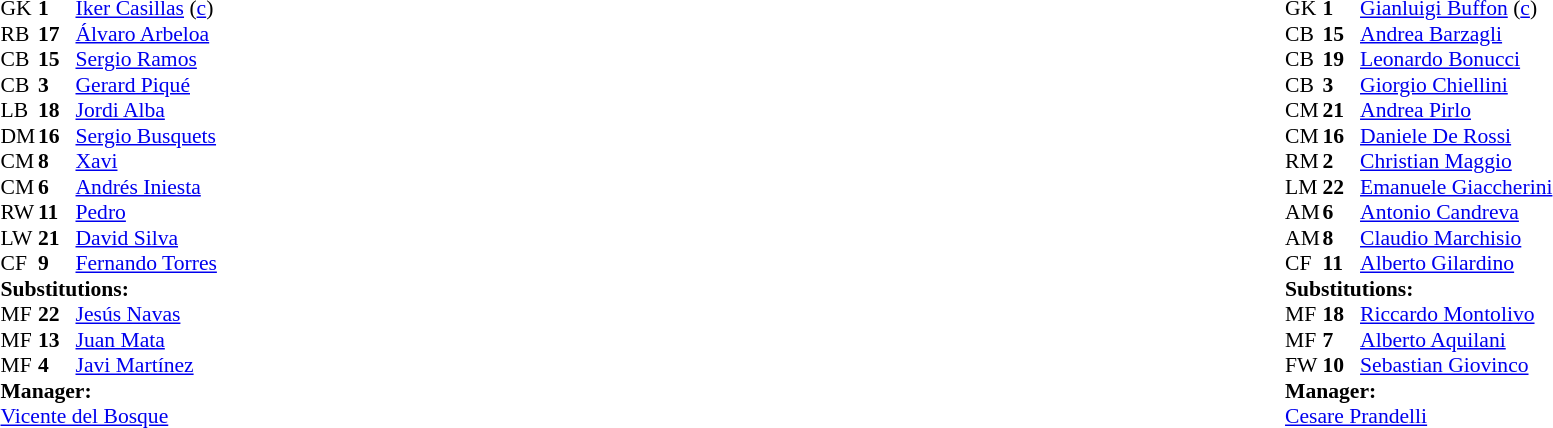<table style="width:100%;">
<tr>
<td style="vertical-align:top; width:50%;"><br><table style="font-size: 90%" cellspacing="0" cellpadding="0">
<tr>
<th width="25"></th>
<th width="25"></th>
</tr>
<tr>
<td>GK</td>
<td><strong>1</strong></td>
<td><a href='#'>Iker Casillas</a> (<a href='#'>c</a>)</td>
</tr>
<tr>
<td>RB</td>
<td><strong>17</strong></td>
<td><a href='#'>Álvaro Arbeloa</a></td>
</tr>
<tr>
<td>CB</td>
<td><strong>15</strong></td>
<td><a href='#'>Sergio Ramos</a></td>
</tr>
<tr>
<td>CB</td>
<td><strong>3</strong></td>
<td><a href='#'>Gerard Piqué</a></td>
<td></td>
</tr>
<tr>
<td>LB</td>
<td><strong>18</strong></td>
<td><a href='#'>Jordi Alba</a></td>
</tr>
<tr>
<td>DM</td>
<td><strong>16</strong></td>
<td><a href='#'>Sergio Busquets</a></td>
</tr>
<tr>
<td>CM</td>
<td><strong>8</strong></td>
<td><a href='#'>Xavi</a></td>
</tr>
<tr>
<td>CM</td>
<td><strong>6</strong></td>
<td><a href='#'>Andrés Iniesta</a></td>
</tr>
<tr>
<td>RW</td>
<td><strong>11</strong></td>
<td><a href='#'>Pedro</a></td>
<td></td>
<td></td>
</tr>
<tr>
<td>LW</td>
<td><strong>21</strong></td>
<td><a href='#'>David Silva</a></td>
<td></td>
<td></td>
</tr>
<tr>
<td>CF</td>
<td><strong>9</strong></td>
<td><a href='#'>Fernando Torres</a></td>
<td></td>
<td></td>
</tr>
<tr>
<td colspan=3><strong>Substitutions:</strong></td>
</tr>
<tr>
<td>MF</td>
<td><strong>22</strong></td>
<td><a href='#'>Jesús Navas</a></td>
<td></td>
<td></td>
</tr>
<tr>
<td>MF</td>
<td><strong>13</strong></td>
<td><a href='#'>Juan Mata</a></td>
<td></td>
<td></td>
</tr>
<tr>
<td>MF</td>
<td><strong>4</strong></td>
<td><a href='#'>Javi Martínez</a></td>
<td></td>
<td></td>
</tr>
<tr>
<td colspan=3><strong>Manager:</strong></td>
</tr>
<tr>
<td colspan=3><a href='#'>Vicente del Bosque</a></td>
</tr>
</table>
</td>
<td valign="top"></td>
<td style="vertical-align:top; width:50%;"><br><table cellspacing="0" cellpadding="0" style="font-size:90%; margin:auto;">
<tr>
<th width=25></th>
<th width=25></th>
</tr>
<tr>
<td>GK</td>
<td><strong>1</strong></td>
<td><a href='#'>Gianluigi Buffon</a> (<a href='#'>c</a>)</td>
</tr>
<tr>
<td>CB</td>
<td><strong>15</strong></td>
<td><a href='#'>Andrea Barzagli</a></td>
<td></td>
<td></td>
</tr>
<tr>
<td>CB</td>
<td><strong>19</strong></td>
<td><a href='#'>Leonardo Bonucci</a></td>
</tr>
<tr>
<td>CB</td>
<td><strong>3</strong></td>
<td><a href='#'>Giorgio Chiellini</a></td>
</tr>
<tr>
<td>CM</td>
<td><strong>21</strong></td>
<td><a href='#'>Andrea Pirlo</a></td>
</tr>
<tr>
<td>CM</td>
<td><strong>16</strong></td>
<td><a href='#'>Daniele De Rossi</a></td>
<td></td>
</tr>
<tr>
<td>RM</td>
<td><strong>2</strong></td>
<td><a href='#'>Christian Maggio</a></td>
</tr>
<tr>
<td>LM</td>
<td><strong>22</strong></td>
<td><a href='#'>Emanuele Giaccherini</a></td>
</tr>
<tr>
<td>AM</td>
<td><strong>6</strong></td>
<td><a href='#'>Antonio Candreva</a></td>
</tr>
<tr>
<td>AM</td>
<td><strong>8</strong></td>
<td><a href='#'>Claudio Marchisio</a></td>
<td></td>
<td></td>
</tr>
<tr>
<td>CF</td>
<td><strong>11</strong></td>
<td><a href='#'>Alberto Gilardino</a></td>
<td></td>
<td></td>
</tr>
<tr>
<td colspan=3><strong>Substitutions:</strong></td>
</tr>
<tr>
<td>MF</td>
<td><strong>18</strong></td>
<td><a href='#'>Riccardo Montolivo</a></td>
<td></td>
<td></td>
</tr>
<tr>
<td>MF</td>
<td><strong>7</strong></td>
<td><a href='#'>Alberto Aquilani</a></td>
<td></td>
<td></td>
</tr>
<tr>
<td>FW</td>
<td><strong>10</strong></td>
<td><a href='#'>Sebastian Giovinco</a></td>
<td></td>
<td></td>
</tr>
<tr>
<td colspan=3><strong>Manager:</strong></td>
</tr>
<tr>
<td colspan=3><a href='#'>Cesare Prandelli</a></td>
</tr>
</table>
</td>
</tr>
</table>
